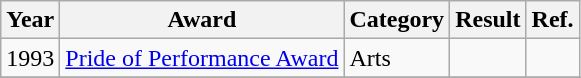<table class="wikitable">
<tr>
<th>Year</th>
<th>Award</th>
<th>Category</th>
<th>Result</th>
<th>Ref.</th>
</tr>
<tr>
<td>1993</td>
<td><a href='#'>Pride of Performance Award</a></td>
<td>Arts</td>
<td></td>
<td></td>
</tr>
<tr>
</tr>
</table>
